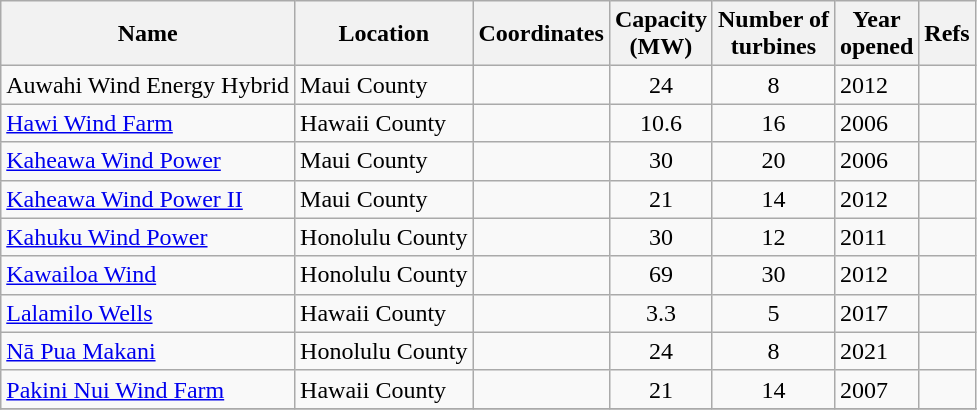<table class="wikitable sortable">
<tr>
<th>Name</th>
<th>Location</th>
<th>Coordinates</th>
<th data-sort-type="number">Capacity<br>(MW)</th>
<th>Number of<br>turbines</th>
<th>Year<br>opened</th>
<th>Refs</th>
</tr>
<tr>
<td>Auwahi Wind Energy Hybrid</td>
<td>Maui County</td>
<td></td>
<td align="center">24</td>
<td align="center">8</td>
<td>2012</td>
<td></td>
</tr>
<tr>
<td><a href='#'>Hawi Wind Farm</a></td>
<td>Hawaii County</td>
<td></td>
<td align="center">10.6</td>
<td align="center">16</td>
<td>2006</td>
<td></td>
</tr>
<tr>
<td><a href='#'>Kaheawa Wind Power</a></td>
<td>Maui County</td>
<td></td>
<td align="center">30</td>
<td align="center">20</td>
<td>2006</td>
<td></td>
</tr>
<tr>
<td><a href='#'>Kaheawa Wind Power II</a></td>
<td>Maui County</td>
<td></td>
<td align="center">21</td>
<td align="center">14</td>
<td>2012</td>
<td></td>
</tr>
<tr>
<td><a href='#'>Kahuku Wind Power</a></td>
<td>Honolulu County</td>
<td></td>
<td align="center">30</td>
<td align="center">12</td>
<td>2011</td>
<td></td>
</tr>
<tr>
<td><a href='#'>Kawailoa Wind</a></td>
<td>Honolulu County</td>
<td></td>
<td align="center">69</td>
<td align="center">30</td>
<td>2012</td>
<td></td>
</tr>
<tr>
<td><a href='#'>Lalamilo Wells</a></td>
<td>Hawaii County</td>
<td></td>
<td align="center">3.3</td>
<td align="center">5</td>
<td>2017</td>
<td></td>
</tr>
<tr>
<td><a href='#'>Nā Pua Makani</a></td>
<td>Honolulu County</td>
<td><br></td>
<td align="center">24</td>
<td align="center">8</td>
<td>2021</td>
<td></td>
</tr>
<tr>
<td><a href='#'>Pakini Nui Wind Farm</a></td>
<td>Hawaii County</td>
<td></td>
<td align="center">21</td>
<td align="center">14</td>
<td>2007</td>
<td></td>
</tr>
<tr>
</tr>
</table>
